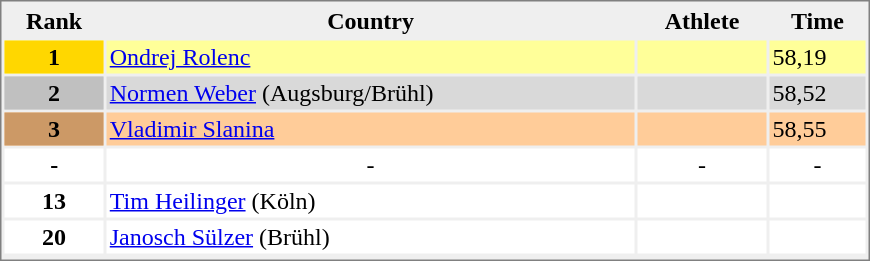<table style="border-style:solid; border-width:1px; border-color:#808080; background-color:#EFEFEF;" cellpadding="2" cellspacing="2" width="580">
<tr>
<th>Rank</th>
<th>Country</th>
<th>Athlete</th>
<th>Time</th>
</tr>
<tr align="center" bgcolor="#FFFF99" valign="top">
<th style="background:#ffd700;">1</th>
<td align="left"><a href='#'>Ondrej Rolenc</a></td>
<td align="left"></td>
<td align="left">58,19</td>
</tr>
<tr align="center" bgcolor="#D9D9D9" valign="top">
<th style="background:#c0c0c0;">2</th>
<td align="left"><a href='#'>Normen Weber</a> (Augsburg/Brühl)</td>
<td align="left"></td>
<td align="left">58,52</td>
</tr>
<tr align="center" bgcolor="#FFCC99" valign="top">
<th style="background:#cc9966;">3</th>
<td align="left"><a href='#'>Vladimir Slanina</a></td>
<td align="left"></td>
<td align="left">58,55</td>
</tr>
<tr align="center" bgcolor="#FFFFFF" valign="top">
<th>-</th>
<td>-</td>
<td>-</td>
<td>-</td>
</tr>
<tr align="center" bgcolor="#FFFFFF" valign="top">
<th>13</th>
<td align="left"><a href='#'>Tim Heilinger</a> (Köln)</td>
<td align="left"></td>
<td align="left"></td>
</tr>
<tr align="center" bgcolor="#FFFFFF" valign="top">
<th>20</th>
<td align="left"><a href='#'>Janosch Sülzer</a> (Brühl)</td>
<td align="left"></td>
<td align="left"></td>
</tr>
<tr align="center" bgcolor="#FFFFFF" valign="top">
</tr>
</table>
